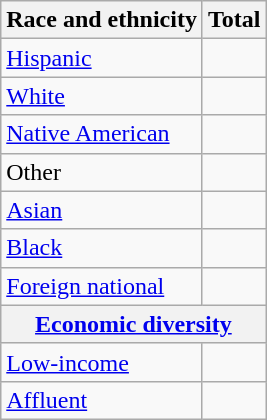<table class="wikitable floatright sortable collapsible"; text-align:right; font-size:80%;">
<tr>
<th>Race and ethnicity</th>
<th colspan="2" data-sort-type=number>Total</th>
</tr>
<tr>
<td><a href='#'>Hispanic</a></td>
<td align=right></td>
</tr>
<tr>
<td><a href='#'>White</a></td>
<td align=right></td>
</tr>
<tr>
<td><a href='#'>Native American</a></td>
<td align=right></td>
</tr>
<tr>
<td>Other</td>
<td align=right></td>
</tr>
<tr>
<td><a href='#'>Asian</a></td>
<td align=right></td>
</tr>
<tr>
<td><a href='#'>Black</a></td>
<td align=right></td>
</tr>
<tr>
<td><a href='#'>Foreign national</a></td>
<td align=right></td>
</tr>
<tr>
<th colspan="4" data-sort-type=number><a href='#'>Economic diversity</a></th>
</tr>
<tr>
<td><a href='#'>Low-income</a></td>
<td align=right></td>
</tr>
<tr>
<td><a href='#'>Affluent</a></td>
<td align=right></td>
</tr>
</table>
